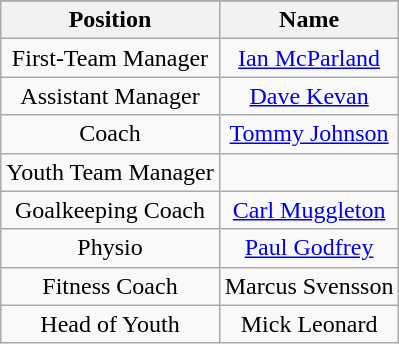<table class="wikitable" style="text-align: center">
<tr>
</tr>
<tr>
<th>Position</th>
<th>Name</th>
</tr>
<tr>
<td>First-Team Manager</td>
<td><a href='#'>Ian McParland</a></td>
</tr>
<tr>
<td>Assistant Manager</td>
<td><a href='#'>Dave Kevan</a></td>
</tr>
<tr>
<td>Coach</td>
<td><a href='#'>Tommy Johnson</a></td>
</tr>
<tr>
<td>Youth Team Manager</td>
<td></td>
</tr>
<tr>
<td>Goalkeeping Coach</td>
<td><a href='#'>Carl Muggleton</a></td>
</tr>
<tr>
<td>Physio</td>
<td><a href='#'>Paul Godfrey</a></td>
</tr>
<tr>
<td>Fitness Coach</td>
<td>Marcus Svensson</td>
</tr>
<tr>
<td>Head of Youth</td>
<td>Mick Leonard</td>
</tr>
</table>
